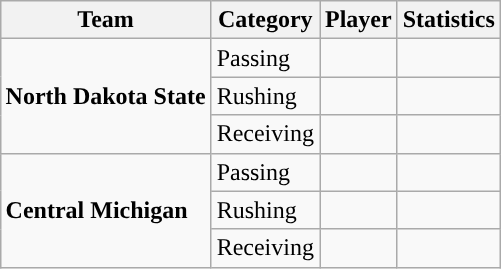<table class="wikitable" style="float: right;">
<tr>
<th>Team</th>
<th>Category</th>
<th>Player</th>
<th>Statistics</th>
</tr>
<tr>
<td rowspan=3><strong>North Dakota State</strong></td>
<td>Passing</td>
<td></td>
<td></td>
</tr>
<tr>
<td>Rushing</td>
<td></td>
<td></td>
</tr>
<tr>
<td>Receiving</td>
<td></td>
<td></td>
</tr>
<tr>
<td rowspan=3><strong>Central Michigan</strong></td>
<td>Passing</td>
<td></td>
<td></td>
</tr>
<tr>
<td>Rushing</td>
<td></td>
<td></td>
</tr>
<tr>
<td>Receiving</td>
<td></td>
<td></td>
</tr>
</table>
